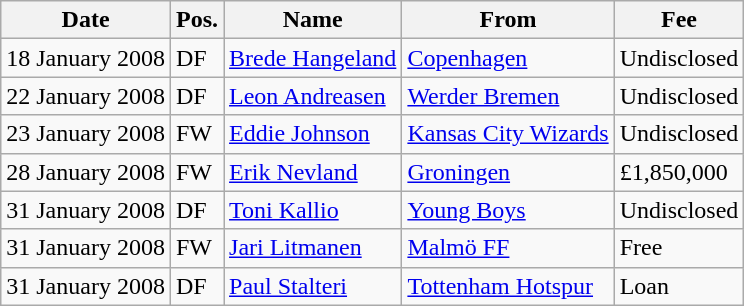<table class="wikitable">
<tr>
<th>Date</th>
<th>Pos.</th>
<th>Name</th>
<th>From</th>
<th>Fee</th>
</tr>
<tr>
<td>18 January 2008</td>
<td>DF</td>
<td> <a href='#'>Brede Hangeland</a></td>
<td> <a href='#'>Copenhagen</a></td>
<td>Undisclosed</td>
</tr>
<tr>
<td>22 January 2008</td>
<td>DF</td>
<td> <a href='#'>Leon Andreasen</a></td>
<td> <a href='#'>Werder Bremen</a></td>
<td>Undisclosed</td>
</tr>
<tr>
<td>23 January 2008</td>
<td>FW</td>
<td> <a href='#'>Eddie Johnson</a></td>
<td> <a href='#'>Kansas City Wizards</a></td>
<td>Undisclosed</td>
</tr>
<tr>
<td>28 January 2008</td>
<td>FW</td>
<td> <a href='#'>Erik Nevland</a></td>
<td> <a href='#'>Groningen</a></td>
<td>£1,850,000</td>
</tr>
<tr>
<td>31 January 2008</td>
<td>DF</td>
<td> <a href='#'>Toni Kallio</a></td>
<td> <a href='#'>Young Boys</a></td>
<td>Undisclosed</td>
</tr>
<tr>
<td>31 January 2008</td>
<td>FW</td>
<td> <a href='#'>Jari Litmanen</a></td>
<td> <a href='#'>Malmö FF</a></td>
<td>Free</td>
</tr>
<tr>
<td>31 January 2008</td>
<td>DF</td>
<td> <a href='#'>Paul Stalteri</a></td>
<td> <a href='#'>Tottenham Hotspur</a></td>
<td>Loan</td>
</tr>
</table>
